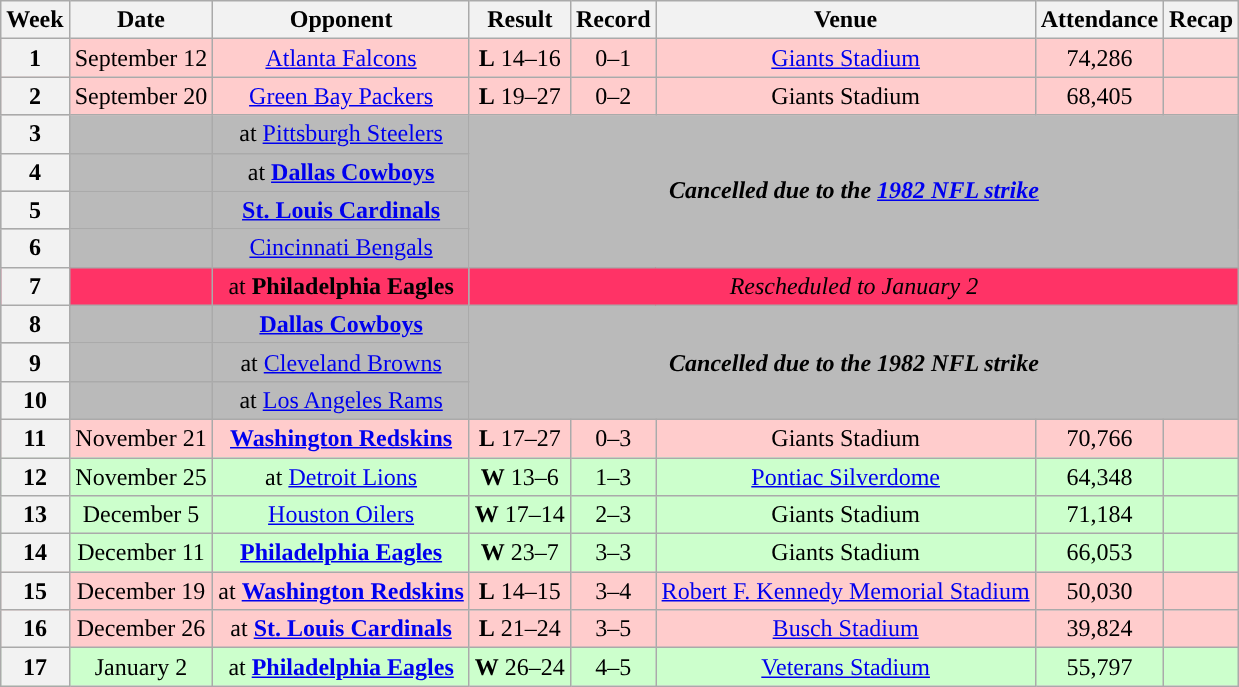<table class="wikitable" style="text-align:center">
<tr>
<th>Week</th>
<th>Date</th>
<th>Opponent</th>
<th>Result</th>
<th>Record</th>
<th>Venue</th>
<th>Attendance</th>
<th>Recap</th>
</tr>
<tr style="background:#fcc">
<th>1</th>
<td>September 12</td>
<td><a href='#'>Atlanta Falcons</a></td>
<td><strong>L</strong> 14–16</td>
<td>0–1</td>
<td><a href='#'>Giants Stadium</a></td>
<td>74,286</td>
<td></td>
</tr>
<tr style="background:#fcc">
<th>2</th>
<td>September 20</td>
<td><a href='#'>Green Bay Packers</a></td>
<td><strong>L</strong> 19–27</td>
<td>0–2</td>
<td>Giants Stadium</td>
<td>68,405</td>
<td></td>
</tr>
<tr style="background:#bababa">
<th>3</th>
<td></td>
<td>at <a href='#'>Pittsburgh Steelers</a></td>
<td colspan="5" align="center"; rowspan="4"><strong><em>Cancelled due to the <a href='#'>1982 NFL strike</a></em></strong></td>
</tr>
<tr style="background:#bababa">
<th>4</th>
<td></td>
<td>at <strong><a href='#'>Dallas Cowboys</a></strong></td>
</tr>
<tr style="background:#bababa">
<th>5</th>
<td></td>
<td><strong><a href='#'>St. Louis Cardinals</a></strong></td>
</tr>
<tr style="background:#bababa">
<th>6</th>
<td></td>
<td><a href='#'>Cincinnati Bengals</a></td>
</tr>
<tr style="background:#F36; text-align:center;">
<th>7</th>
<td></td>
<td>at <strong>Philadelphia Eagles</strong></td>
<td colspan="6" align="center"><em>Rescheduled to January 2</em></td>
</tr>
<tr style="background:#bababa">
<th>8</th>
<td></td>
<td><strong><a href='#'>Dallas Cowboys</a></strong></td>
<td colspan="5" align="center"; rowspan="3"><strong><em>Cancelled due to the 1982 NFL strike</em></strong></td>
</tr>
<tr style="background:#bababa">
<th>9</th>
<td></td>
<td>at <a href='#'>Cleveland Browns</a></td>
</tr>
<tr style="background:#bababa">
<th>10</th>
<td></td>
<td>at <a href='#'>Los Angeles Rams</a></td>
</tr>
<tr style="background:#fcc">
<th>11</th>
<td>November 21</td>
<td><strong><a href='#'>Washington Redskins</a></strong></td>
<td><strong>L</strong> 17–27</td>
<td>0–3</td>
<td>Giants Stadium</td>
<td>70,766</td>
<td></td>
</tr>
<tr style="background:#cfc">
<th>12</th>
<td>November 25</td>
<td>at <a href='#'>Detroit Lions</a></td>
<td><strong>W</strong> 13–6</td>
<td>1–3</td>
<td><a href='#'>Pontiac Silverdome</a></td>
<td>64,348</td>
<td></td>
</tr>
<tr style="background:#cfc">
<th>13</th>
<td>December 5</td>
<td><a href='#'>Houston Oilers</a></td>
<td><strong>W</strong> 17–14</td>
<td>2–3</td>
<td>Giants Stadium</td>
<td>71,184</td>
<td></td>
</tr>
<tr style="background:#cfc">
<th>14</th>
<td>December 11</td>
<td><strong><a href='#'>Philadelphia Eagles</a></strong></td>
<td><strong>W</strong> 23–7</td>
<td>3–3</td>
<td>Giants Stadium</td>
<td>66,053</td>
<td></td>
</tr>
<tr style="background:#fcc">
<th>15</th>
<td>December 19</td>
<td>at <strong><a href='#'>Washington Redskins</a></strong></td>
<td><strong>L</strong> 14–15</td>
<td>3–4</td>
<td><a href='#'>Robert F. Kennedy Memorial Stadium</a></td>
<td>50,030</td>
<td></td>
</tr>
<tr style="background:#fcc">
<th>16</th>
<td>December 26</td>
<td>at <strong><a href='#'>St. Louis Cardinals</a></strong></td>
<td><strong>L</strong> 21–24</td>
<td>3–5</td>
<td><a href='#'>Busch Stadium</a></td>
<td>39,824</td>
<td></td>
</tr>
<tr style="background:#cfc">
<th>17</th>
<td>January 2</td>
<td>at <strong><a href='#'>Philadelphia Eagles</a></strong></td>
<td><strong>W</strong> 26–24</td>
<td>4–5</td>
<td><a href='#'>Veterans Stadium</a></td>
<td>55,797</td>
<td></td>
</tr>
</table>
